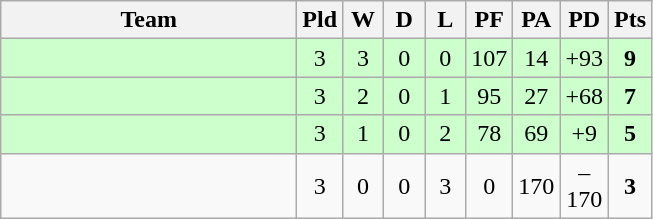<table class="wikitable" style="text-align:center;">
<tr>
<th width=190>Team</th>
<th width=20 abbr="Played">Pld</th>
<th width=20 abbr="Won">W</th>
<th width=20 abbr="Drawn">D</th>
<th width=20 abbr="Lost">L</th>
<th width=20 abbr="Points for">PF</th>
<th width=20 abbr="Points against">PA</th>
<th width=25 abbr="Points difference">PD</th>
<th width=20 abbr="Points">Pts</th>
</tr>
<tr style="background:#ccffcc">
<td align=left></td>
<td>3</td>
<td>3</td>
<td>0</td>
<td>0</td>
<td>107</td>
<td>14</td>
<td>+93</td>
<td><strong>9</strong></td>
</tr>
<tr style="background:#ccffcc">
<td align=left></td>
<td>3</td>
<td>2</td>
<td>0</td>
<td>1</td>
<td>95</td>
<td>27</td>
<td>+68</td>
<td><strong>7</strong></td>
</tr>
<tr style="background:#ccffcc">
<td align=left></td>
<td>3</td>
<td>1</td>
<td>0</td>
<td>2</td>
<td>78</td>
<td>69</td>
<td>+9</td>
<td><strong>5</strong></td>
</tr>
<tr>
<td align=left></td>
<td>3</td>
<td>0</td>
<td>0</td>
<td>3</td>
<td>0</td>
<td>170</td>
<td>–170</td>
<td><strong>3</strong></td>
</tr>
</table>
